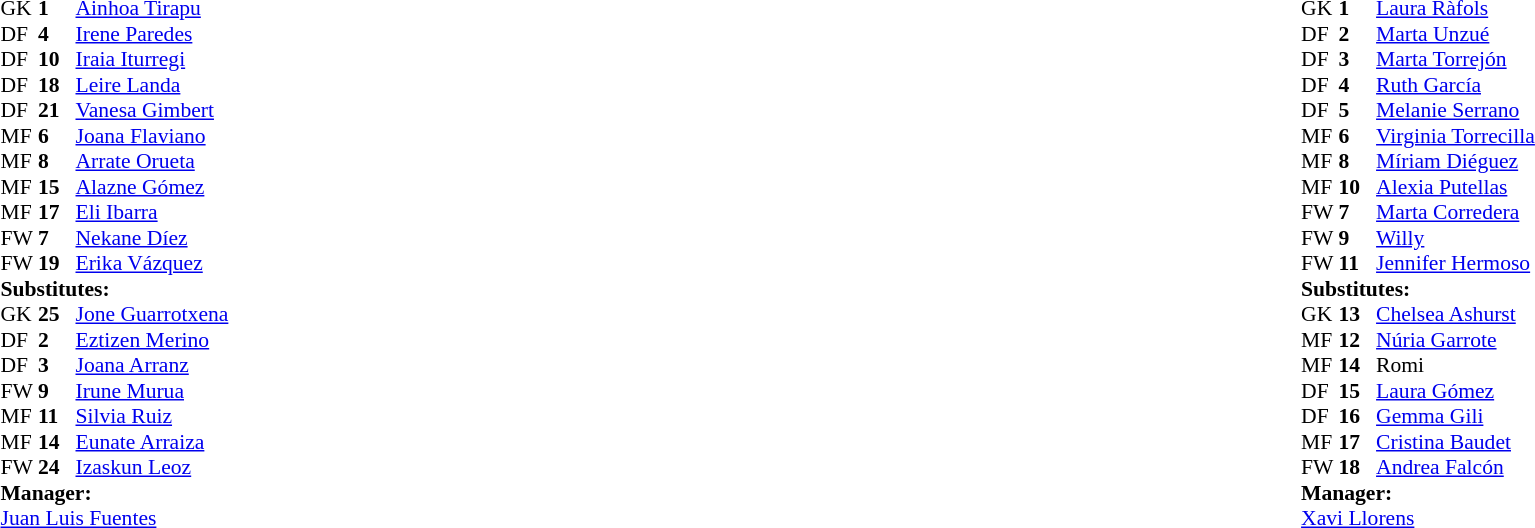<table width="100%">
<tr>
<td valign="top" width="40%"><br><table style="font-size:90%" cellspacing="0" cellpadding="0">
<tr>
<th width=25></th>
<th width=25></th>
</tr>
<tr>
<td>GK</td>
<td><strong>1</strong></td>
<td> <a href='#'>Ainhoa Tirapu</a></td>
</tr>
<tr>
<td>DF</td>
<td><strong>4</strong></td>
<td> <a href='#'>Irene Paredes</a></td>
</tr>
<tr>
<td>DF</td>
<td><strong>10</strong></td>
<td> <a href='#'>Iraia Iturregi</a></td>
<td></td>
<td></td>
</tr>
<tr>
<td>DF</td>
<td><strong>18</strong></td>
<td> <a href='#'>Leire Landa</a></td>
<td></td>
<td></td>
</tr>
<tr>
<td>DF</td>
<td><strong>21</strong></td>
<td> <a href='#'>Vanesa Gimbert</a></td>
</tr>
<tr>
<td>MF</td>
<td><strong>6</strong></td>
<td> <a href='#'>Joana Flaviano</a></td>
<td></td>
<td></td>
</tr>
<tr>
<td>MF</td>
<td><strong>8</strong></td>
<td> <a href='#'>Arrate Orueta</a></td>
</tr>
<tr>
<td>MF</td>
<td><strong>15</strong></td>
<td> <a href='#'>Alazne Gómez</a></td>
<td></td>
<td></td>
</tr>
<tr>
<td>MF</td>
<td><strong>17</strong></td>
<td> <a href='#'>Eli Ibarra</a></td>
</tr>
<tr>
<td>FW</td>
<td><strong>7</strong></td>
<td> <a href='#'>Nekane Díez</a></td>
</tr>
<tr>
<td>FW</td>
<td><strong>19</strong></td>
<td> <a href='#'>Erika Vázquez</a></td>
</tr>
<tr>
<td colspan=3><strong>Substitutes:</strong></td>
</tr>
<tr>
<td>GK</td>
<td><strong>25</strong></td>
<td> <a href='#'>Jone Guarrotxena</a></td>
</tr>
<tr>
<td>DF</td>
<td><strong>2</strong></td>
<td> <a href='#'>Eztizen Merino</a></td>
<td></td>
<td></td>
</tr>
<tr>
<td>DF</td>
<td><strong>3</strong></td>
<td> <a href='#'>Joana Arranz</a></td>
<td></td>
<td></td>
</tr>
<tr>
<td>FW</td>
<td><strong>9</strong></td>
<td> <a href='#'>Irune Murua</a></td>
<td></td>
<td></td>
</tr>
<tr>
<td>MF</td>
<td><strong>11</strong></td>
<td> <a href='#'>Silvia Ruiz</a></td>
</tr>
<tr>
<td>MF</td>
<td><strong>14</strong></td>
<td> <a href='#'>Eunate Arraiza</a></td>
<td></td>
<td></td>
</tr>
<tr>
<td>FW</td>
<td><strong>24</strong></td>
<td> <a href='#'>Izaskun Leoz</a></td>
</tr>
<tr>
<td colspan=3><strong>Manager:</strong></td>
</tr>
<tr>
<td colspan=3> <a href='#'>Juan Luis Fuentes</a></td>
</tr>
</table>
</td>
<td valign="top"></td>
<td valign="top" width="50%"><br><table style="font-size:90%; margin:auto" cellspacing="0" cellpadding="0">
<tr>
<th width=25></th>
<th width=25></th>
</tr>
<tr>
<td>GK</td>
<td><strong>1</strong></td>
<td> <a href='#'>Laura Ràfols</a></td>
</tr>
<tr>
<td>DF</td>
<td><strong>2</strong></td>
<td> <a href='#'>Marta Unzué</a></td>
</tr>
<tr>
<td>DF</td>
<td><strong>3</strong></td>
<td> <a href='#'>Marta Torrejón</a></td>
</tr>
<tr>
<td>DF</td>
<td><strong>4</strong></td>
<td> <a href='#'>Ruth García</a></td>
</tr>
<tr>
<td>DF</td>
<td><strong>5</strong></td>
<td> <a href='#'>Melanie Serrano</a></td>
<td></td>
<td></td>
</tr>
<tr>
<td>MF</td>
<td><strong>6</strong></td>
<td> <a href='#'>Virginia Torrecilla</a></td>
<td></td>
</tr>
<tr>
<td>MF</td>
<td><strong>8</strong></td>
<td> <a href='#'>Míriam Diéguez</a></td>
</tr>
<tr>
<td>MF</td>
<td><strong>10</strong></td>
<td> <a href='#'>Alexia Putellas</a></td>
</tr>
<tr>
<td>FW</td>
<td><strong>7</strong></td>
<td> <a href='#'>Marta Corredera</a></td>
</tr>
<tr>
<td>FW</td>
<td><strong>9</strong></td>
<td> <a href='#'>Willy</a></td>
</tr>
<tr>
<td>FW</td>
<td><strong>11</strong></td>
<td> <a href='#'>Jennifer Hermoso</a></td>
</tr>
<tr>
<td colspan=3><strong>Substitutes:</strong></td>
</tr>
<tr>
<td>GK</td>
<td><strong>13</strong></td>
<td> <a href='#'>Chelsea Ashurst</a></td>
</tr>
<tr>
<td>MF</td>
<td><strong>12</strong></td>
<td> <a href='#'>Núria Garrote</a></td>
</tr>
<tr>
<td>MF</td>
<td><strong>14</strong></td>
<td> Romi</td>
</tr>
<tr>
<td>DF</td>
<td><strong>15</strong></td>
<td> <a href='#'>Laura Gómez</a></td>
<td></td>
<td></td>
</tr>
<tr>
<td>DF</td>
<td><strong>16</strong></td>
<td> <a href='#'>Gemma Gili</a></td>
<td></td>
<td></td>
</tr>
<tr>
<td>MF</td>
<td><strong>17</strong></td>
<td> <a href='#'>Cristina Baudet</a></td>
</tr>
<tr>
<td>FW</td>
<td><strong>18</strong></td>
<td> <a href='#'>Andrea Falcón</a></td>
</tr>
<tr>
<td colspan=3><strong>Manager:</strong></td>
</tr>
<tr>
<td colspan=3> <a href='#'>Xavi Llorens</a></td>
</tr>
</table>
</td>
</tr>
</table>
